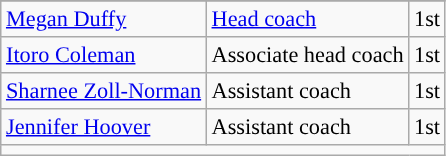<table class="wikitable" style="font-size:93%;">
<tr>
</tr>
<tr>
<td><a href='#'>Megan Duffy</a></td>
<td><a href='#'>Head coach</a></td>
<td align=center>1st</td>
</tr>
<tr>
<td><a href='#'>Itoro Coleman</a></td>
<td>Associate head coach</td>
<td align=center>1st</td>
</tr>
<tr>
<td><a href='#'>Sharnee Zoll-Norman</a></td>
<td>Assistant coach</td>
<td align=center>1st</td>
</tr>
<tr>
<td><a href='#'>Jennifer Hoover</a></td>
<td>Assistant coach</td>
<td align=center>1st</td>
</tr>
<tr>
<td colspan=4></td>
</tr>
</table>
